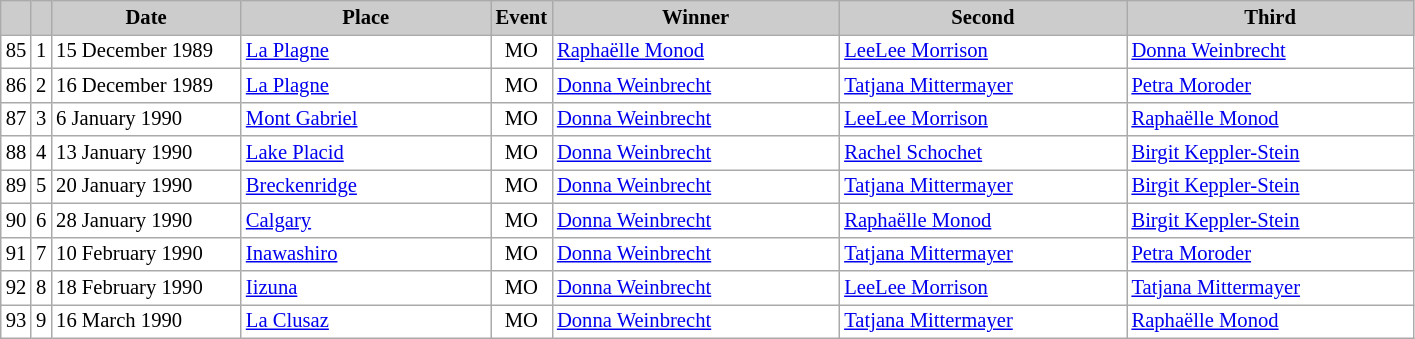<table class="wikitable plainrowheaders" style="background:#fff; font-size:86%; line-height:16px; border:grey solid 1px; border-collapse:collapse;">
<tr style="background:#ccc; text-align:center;">
<th scope="col" style="background:#ccc; width=20 px;"></th>
<th scope="col" style="background:#ccc; width=30 px;"></th>
<th scope="col" style="background:#ccc; width:120px;">Date</th>
<th scope="col" style="background:#ccc; width:160px;">Place</th>
<th scope="col" style="background:#ccc; width:15px;">Event</th>
<th scope="col" style="background:#ccc; width:185px;">Winner</th>
<th scope="col" style="background:#ccc; width:185px;">Second</th>
<th scope="col" style="background:#ccc; width:185px;">Third</th>
</tr>
<tr>
<td align=center>85</td>
<td align=center>1</td>
<td>15 December 1989</td>
<td> <a href='#'>La Plagne</a></td>
<td align=center>MO</td>
<td> <a href='#'>Raphaëlle Monod</a></td>
<td> <a href='#'>LeeLee Morrison</a></td>
<td> <a href='#'>Donna Weinbrecht</a></td>
</tr>
<tr>
<td align=center>86</td>
<td align=center>2</td>
<td>16 December 1989</td>
<td> <a href='#'>La Plagne</a></td>
<td align=center>MO</td>
<td> <a href='#'>Donna Weinbrecht</a></td>
<td> <a href='#'>Tatjana Mittermayer</a></td>
<td> <a href='#'>Petra Moroder</a></td>
</tr>
<tr>
<td align=center>87</td>
<td align=center>3</td>
<td>6 January 1990</td>
<td> <a href='#'>Mont Gabriel</a></td>
<td align=center>MO</td>
<td> <a href='#'>Donna Weinbrecht</a></td>
<td> <a href='#'>LeeLee Morrison</a></td>
<td> <a href='#'>Raphaëlle Monod</a></td>
</tr>
<tr>
<td align=center>88</td>
<td align=center>4</td>
<td>13 January 1990</td>
<td> <a href='#'>Lake Placid</a></td>
<td align=center>MO</td>
<td> <a href='#'>Donna Weinbrecht</a></td>
<td> <a href='#'>Rachel Schochet</a></td>
<td> <a href='#'>Birgit Keppler-Stein</a></td>
</tr>
<tr>
<td align=center>89</td>
<td align=center>5</td>
<td>20 January 1990</td>
<td> <a href='#'>Breckenridge</a></td>
<td align=center>MO</td>
<td> <a href='#'>Donna Weinbrecht</a></td>
<td> <a href='#'>Tatjana Mittermayer</a></td>
<td> <a href='#'>Birgit Keppler-Stein</a></td>
</tr>
<tr>
<td align=center>90</td>
<td align=center>6</td>
<td>28 January 1990</td>
<td> <a href='#'>Calgary</a></td>
<td align=center>MO</td>
<td> <a href='#'>Donna Weinbrecht</a></td>
<td> <a href='#'>Raphaëlle Monod</a></td>
<td> <a href='#'>Birgit Keppler-Stein</a></td>
</tr>
<tr>
<td align=center>91</td>
<td align=center>7</td>
<td>10 February 1990</td>
<td> <a href='#'>Inawashiro</a></td>
<td align=center>MO</td>
<td> <a href='#'>Donna Weinbrecht</a></td>
<td> <a href='#'>Tatjana Mittermayer</a></td>
<td> <a href='#'>Petra Moroder</a></td>
</tr>
<tr>
<td align=center>92</td>
<td align=center>8</td>
<td>18 February 1990</td>
<td> <a href='#'>Iizuna</a></td>
<td align=center>MO</td>
<td> <a href='#'>Donna Weinbrecht</a></td>
<td> <a href='#'>LeeLee Morrison</a></td>
<td> <a href='#'>Tatjana Mittermayer</a></td>
</tr>
<tr>
<td align=center>93</td>
<td align=center>9</td>
<td>16 March 1990</td>
<td> <a href='#'>La Clusaz</a></td>
<td align=center>MO</td>
<td> <a href='#'>Donna Weinbrecht</a></td>
<td> <a href='#'>Tatjana Mittermayer</a></td>
<td> <a href='#'>Raphaëlle Monod</a></td>
</tr>
</table>
